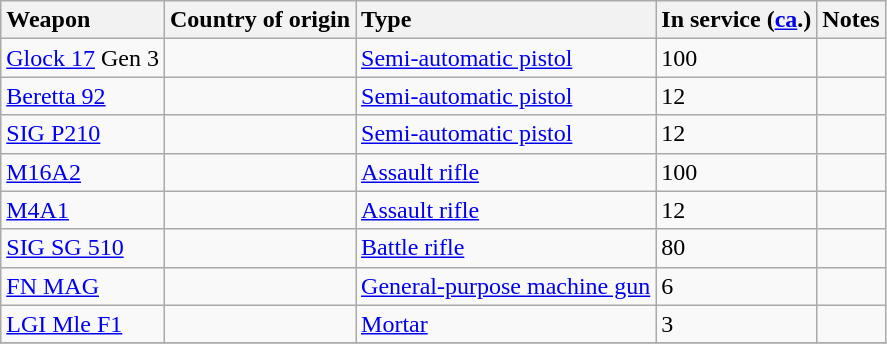<table class="wikitable">
<tr>
<th style="text-align: left;">Weapon</th>
<th style="text-align: left;">Country of origin</th>
<th style="text-align: left;">Type</th>
<th style="text-align: left;">In service (<a href='#'>ca</a>.)</th>
<th style="text-align: left;">Notes</th>
</tr>
<tr>
<td><a href='#'>Glock 17</a> Gen 3</td>
<td></td>
<td><a href='#'>Semi-automatic pistol</a></td>
<td>100</td>
<td></td>
</tr>
<tr>
<td><a href='#'>Beretta 92</a></td>
<td></td>
<td><a href='#'>Semi-automatic pistol</a></td>
<td>12</td>
<td></td>
</tr>
<tr>
<td><a href='#'>SIG P210</a></td>
<td></td>
<td><a href='#'>Semi-automatic pistol</a></td>
<td>12</td>
<td></td>
</tr>
<tr>
<td><a href='#'>M16A2</a></td>
<td></td>
<td><a href='#'>Assault rifle</a></td>
<td>100</td>
<td></td>
</tr>
<tr>
<td><a href='#'>M4A1</a></td>
<td></td>
<td><a href='#'>Assault rifle</a></td>
<td>12</td>
<td></td>
</tr>
<tr>
<td><a href='#'>SIG SG 510</a></td>
<td></td>
<td><a href='#'>Battle rifle</a></td>
<td>80</td>
<td></td>
</tr>
<tr>
<td><a href='#'>FN MAG</a></td>
<td></td>
<td><a href='#'>General-purpose machine gun</a></td>
<td>6</td>
<td></td>
</tr>
<tr>
<td><a href='#'>LGI Mle F1</a></td>
<td></td>
<td><a href='#'>Mortar</a></td>
<td>3</td>
<td></td>
</tr>
<tr>
</tr>
</table>
